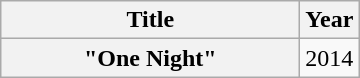<table class="wikitable plainrowheaders" style="text-align:center;">
<tr>
<th scope="col" style="width:12em;">Title</th>
<th scope="col">Year</th>
</tr>
<tr>
<th scope="row">"One Night"</th>
<td>2014</td>
</tr>
</table>
